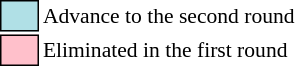<table class="toccolours" style="font-size: 90%; white-space: nowrap;">
<tr>
<td style="background:#b0e0e6; border:1px solid black;">      </td>
<td>Advance to the second round</td>
</tr>
<tr>
<td style="background:pink; border:1px solid black;">      </td>
<td>Eliminated in the first round</td>
</tr>
<tr>
</tr>
<tr>
</tr>
</table>
